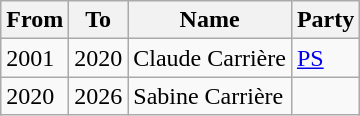<table class="wikitable">
<tr>
<th>From</th>
<th>To</th>
<th>Name</th>
<th>Party</th>
</tr>
<tr>
<td>2001</td>
<td>2020</td>
<td>Claude Carrière</td>
<td><a href='#'>PS</a></td>
</tr>
<tr>
<td>2020</td>
<td>2026</td>
<td>Sabine Carrière</td>
<td></td>
</tr>
</table>
